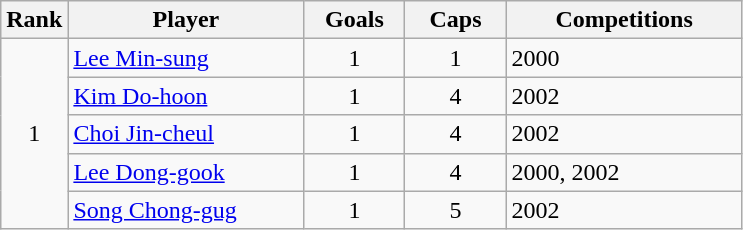<table class="wikitable sortable" style="text-align: center;">
<tr>
<th width="30">Rank</th>
<th width="150">Player</th>
<th width="60">Goals</th>
<th width="60">Caps</th>
<th width="150">Competitions</th>
</tr>
<tr>
<td rowspan="5">1</td>
<td align=left><a href='#'>Lee Min-sung</a></td>
<td>1</td>
<td>1</td>
<td align="left">2000</td>
</tr>
<tr>
<td align=left><a href='#'>Kim Do-hoon</a></td>
<td>1</td>
<td>4</td>
<td align="left">2002</td>
</tr>
<tr>
<td align=left><a href='#'>Choi Jin-cheul</a></td>
<td>1</td>
<td>4</td>
<td align="left">2002</td>
</tr>
<tr>
<td align=left><a href='#'>Lee Dong-gook</a></td>
<td>1</td>
<td>4</td>
<td align="left">2000, 2002</td>
</tr>
<tr>
<td align=left><a href='#'>Song Chong-gug</a></td>
<td>1</td>
<td>5</td>
<td align="left">2002</td>
</tr>
</table>
